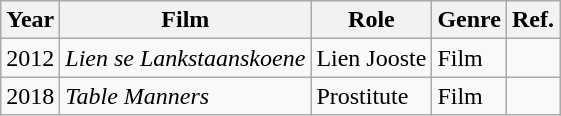<table class="wikitable">
<tr>
<th>Year</th>
<th>Film</th>
<th>Role</th>
<th>Genre</th>
<th>Ref.</th>
</tr>
<tr>
<td>2012</td>
<td><em>Lien se Lankstaanskoene</em></td>
<td>Lien Jooste</td>
<td>Film</td>
<td></td>
</tr>
<tr>
<td>2018</td>
<td><em>Table Manners</em></td>
<td>Prostitute</td>
<td>Film</td>
<td></td>
</tr>
</table>
